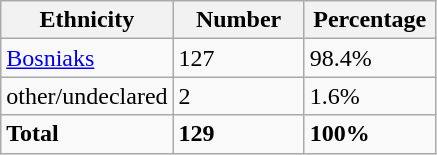<table class="wikitable">
<tr>
<th width="100px">Ethnicity</th>
<th width="80px">Number</th>
<th width="80px">Percentage</th>
</tr>
<tr>
<td><a href='#'>Bosniaks</a></td>
<td>127</td>
<td>98.4%</td>
</tr>
<tr>
<td>other/undeclared</td>
<td>2</td>
<td>1.6%</td>
</tr>
<tr>
<td><strong>Total</strong></td>
<td><strong>129</strong></td>
<td><strong>100%</strong></td>
</tr>
</table>
